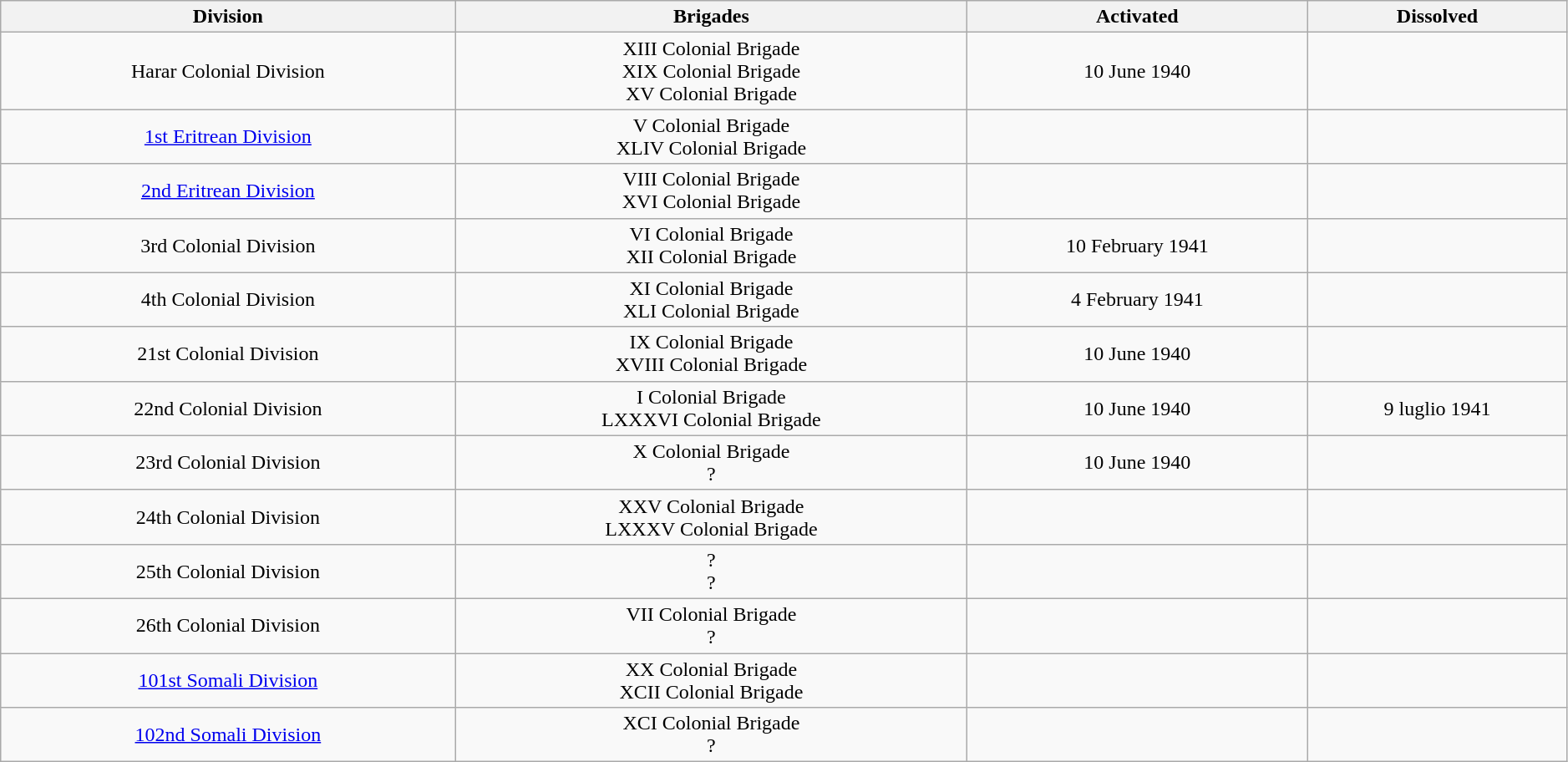<table class="wikitable" style="width:99%;text-align:center;">
<tr>
<th>Division</th>
<th>Brigades</th>
<th>Activated</th>
<th>Dissolved</th>
</tr>
<tr>
<td>Harar Colonial Division</td>
<td>XIII Colonial Brigade<br>XIX Colonial Brigade<br>XV Colonial Brigade</td>
<td>10 June 1940</td>
<td></td>
</tr>
<tr>
<td><a href='#'>1st Eritrean Division</a></td>
<td>V Colonial Brigade<br>XLIV Colonial Brigade</td>
<td></td>
<td></td>
</tr>
<tr>
<td><a href='#'>2nd Eritrean Division</a></td>
<td>VIII Colonial Brigade<br>XVI Colonial Brigade</td>
<td></td>
<td></td>
</tr>
<tr>
<td>3rd Colonial Division</td>
<td>VI Colonial Brigade<br>XII Colonial Brigade</td>
<td>10 February 1941</td>
<td></td>
</tr>
<tr>
<td>4th Colonial Division</td>
<td>XI Colonial Brigade<br>XLI Colonial Brigade</td>
<td>4 February 1941</td>
<td></td>
</tr>
<tr>
<td>21st Colonial Division</td>
<td>IX Colonial Brigade<br>XVIII Colonial Brigade</td>
<td>10 June 1940</td>
<td></td>
</tr>
<tr>
<td>22nd Colonial Division</td>
<td>I Colonial Brigade<br>LXXXVI Colonial Brigade</td>
<td>10 June 1940</td>
<td>9 luglio 1941</td>
</tr>
<tr>
<td>23rd Colonial Division</td>
<td>X Colonial Brigade<br>?</td>
<td>10 June 1940</td>
<td></td>
</tr>
<tr>
<td>24th Colonial Division</td>
<td>XXV Colonial Brigade<br>LXXXV Colonial Brigade</td>
<td></td>
<td></td>
</tr>
<tr>
<td>25th Colonial Division</td>
<td>?<br>?</td>
<td></td>
<td></td>
</tr>
<tr>
<td>26th Colonial Division</td>
<td>VII Colonial Brigade<br>?</td>
<td></td>
<td></td>
</tr>
<tr>
<td><a href='#'>101st Somali Division</a></td>
<td>XX Colonial Brigade<br>XCII Colonial Brigade</td>
<td></td>
<td></td>
</tr>
<tr>
<td><a href='#'>102nd Somali Division</a></td>
<td>XCI Colonial Brigade<br>?</td>
<td></td>
<td></td>
</tr>
</table>
